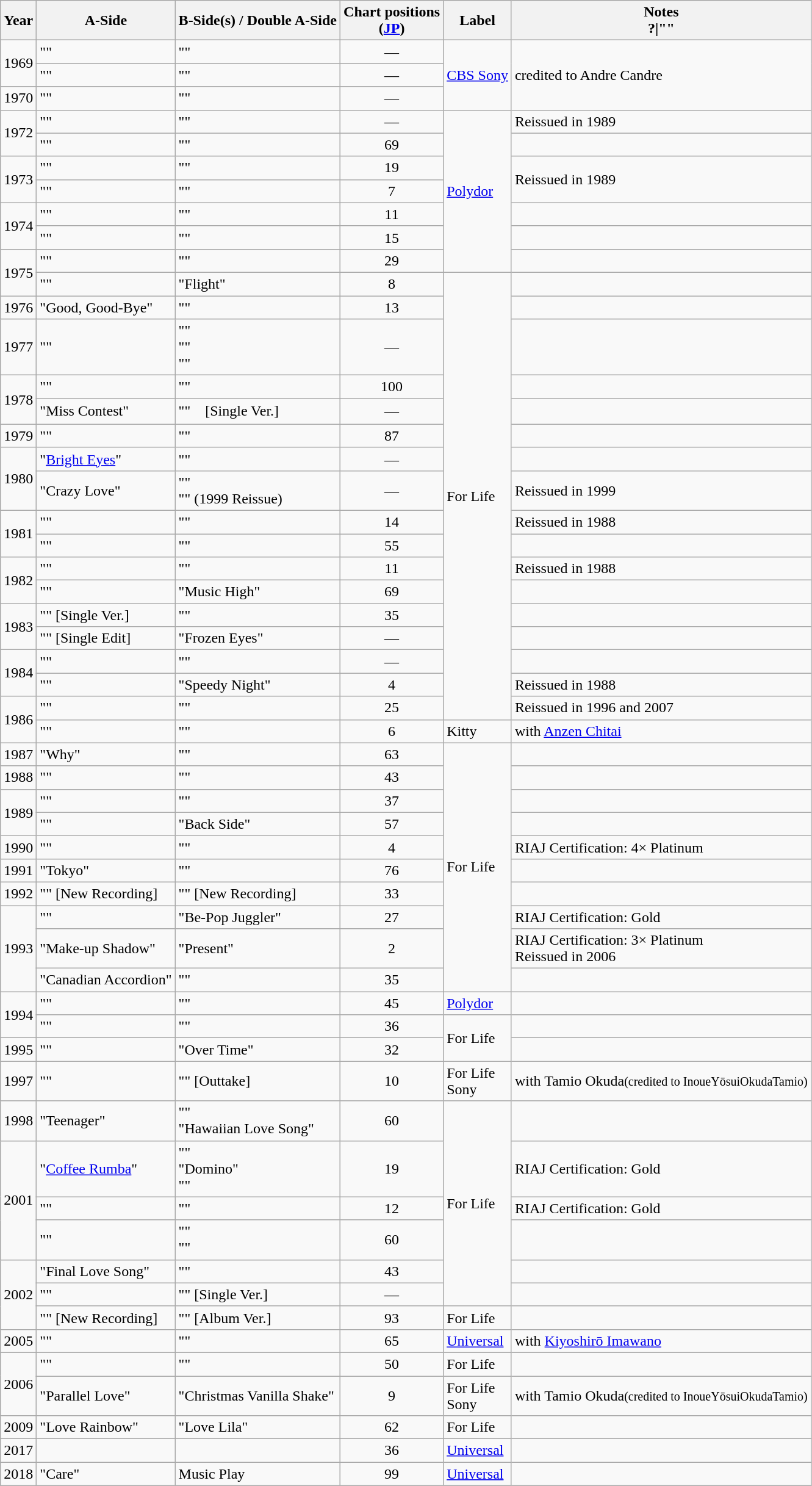<table class="wikitable">
<tr>
<th>Year</th>
<th>A-Side</th>
<th>B-Side(s) / Double A-Side</th>
<th>Chart positions<br>(<a href='#'>JP</a>)</th>
<th>Label</th>
<th>Notes<br>?|""</th>
</tr>
<tr>
<td rowspan="2">1969</td>
<td>""</td>
<td>""</td>
<td align="center">—</td>
<td rowspan="3"><a href='#'>CBS Sony</a></td>
<td rowspan="3">credited to Andre Candre</td>
</tr>
<tr>
<td>""</td>
<td>""</td>
<td align="center">—</td>
</tr>
<tr>
<td>1970</td>
<td>""</td>
<td>""</td>
<td align="center">—</td>
</tr>
<tr>
<td rowspan="2">1972</td>
<td>""</td>
<td>""</td>
<td align="center">—</td>
<td rowspan="7"><a href='#'>Polydor</a></td>
<td>Reissued in 1989</td>
</tr>
<tr>
<td>""</td>
<td>""</td>
<td align="center">69</td>
<td></td>
</tr>
<tr>
<td rowspan="2">1973</td>
<td>""</td>
<td>""</td>
<td align="center">19</td>
<td rowspan="2">Reissued in 1989</td>
</tr>
<tr>
<td>""</td>
<td>""</td>
<td align="center">7</td>
</tr>
<tr>
<td rowspan="2">1974</td>
<td>""</td>
<td>""</td>
<td align="center">11</td>
<td></td>
</tr>
<tr>
<td>""</td>
<td>""</td>
<td align="center">15</td>
<td></td>
</tr>
<tr>
<td rowspan="2">1975</td>
<td>""</td>
<td>""</td>
<td align="center">29</td>
<td></td>
</tr>
<tr>
<td>""</td>
<td>"Flight"</td>
<td align="center">8</td>
<td rowspan="17">For Life</td>
<td></td>
</tr>
<tr>
<td>1976</td>
<td>"Good, Good-Bye"</td>
<td>""</td>
<td align="center">13</td>
<td></td>
</tr>
<tr>
<td>1977</td>
<td>""</td>
<td>""<br>""<br>""</td>
<td align="center">—</td>
<td></td>
</tr>
<tr>
<td rowspan="2">1978</td>
<td>""</td>
<td>""</td>
<td align="center">100</td>
<td></td>
</tr>
<tr>
<td>"Miss Contest"</td>
<td>""　[Single Ver.]</td>
<td align="center">—</td>
<td></td>
</tr>
<tr>
<td>1979</td>
<td>""</td>
<td>""</td>
<td align="center">87</td>
<td></td>
</tr>
<tr>
<td rowspan="2">1980</td>
<td>"<a href='#'>Bright Eyes</a>"</td>
<td>""</td>
<td align="center">—</td>
<td></td>
</tr>
<tr>
<td>"Crazy Love"</td>
<td>""<br>"" (1999 Reissue)</td>
<td align="center">—</td>
<td>Reissued in 1999</td>
</tr>
<tr>
<td rowspan="2">1981</td>
<td>""</td>
<td>""</td>
<td align="center">14</td>
<td>Reissued in 1988</td>
</tr>
<tr>
<td>""</td>
<td>""</td>
<td align="center">55</td>
<td></td>
</tr>
<tr>
<td rowspan="2">1982</td>
<td>""</td>
<td>""</td>
<td align="center">11</td>
<td>Reissued in 1988</td>
</tr>
<tr>
<td>""</td>
<td>"Music High"</td>
<td align="center">69</td>
<td></td>
</tr>
<tr>
<td rowspan="2">1983</td>
<td>"" [Single Ver.]</td>
<td>""</td>
<td align="center">35</td>
<td></td>
</tr>
<tr>
<td>"" [Single Edit]</td>
<td>"Frozen Eyes"</td>
<td align="center">—</td>
<td></td>
</tr>
<tr>
<td rowspan="2">1984</td>
<td>""</td>
<td>""</td>
<td align="center">—</td>
<td></td>
</tr>
<tr>
<td>""</td>
<td>"Speedy Night"</td>
<td align="center">4</td>
<td>Reissued in 1988</td>
</tr>
<tr>
<td rowspan="2">1986</td>
<td>""</td>
<td>""</td>
<td align="center">25</td>
<td>Reissued in 1996 and 2007</td>
</tr>
<tr>
<td>""</td>
<td>""</td>
<td align="center">6</td>
<td>Kitty</td>
<td>with <a href='#'>Anzen Chitai</a></td>
</tr>
<tr>
<td>1987</td>
<td>"Why"</td>
<td>""</td>
<td align="center">63</td>
<td rowspan="10">For Life</td>
<td></td>
</tr>
<tr>
<td>1988</td>
<td>""</td>
<td>""</td>
<td align="center">43</td>
<td></td>
</tr>
<tr>
<td rowspan="2">1989</td>
<td>""</td>
<td>""</td>
<td align="center">37</td>
<td></td>
</tr>
<tr>
<td>""</td>
<td>"Back Side"</td>
<td align="center">57</td>
<td></td>
</tr>
<tr>
<td>1990</td>
<td>""</td>
<td>""</td>
<td align="center">4</td>
<td>RIAJ Certification: 4× Platinum</td>
</tr>
<tr>
<td>1991</td>
<td>"Tokyo"</td>
<td>""</td>
<td align="center">76</td>
<td></td>
</tr>
<tr>
<td>1992</td>
<td>"" [New Recording]</td>
<td>"" [New Recording]</td>
<td align="center">33</td>
<td></td>
</tr>
<tr>
<td rowspan="3">1993</td>
<td>""</td>
<td>"Be-Pop Juggler"</td>
<td align="center">27</td>
<td>RIAJ Certification: Gold</td>
</tr>
<tr>
<td>"Make-up Shadow"</td>
<td>"Present"</td>
<td align="center">2</td>
<td>RIAJ Certification: 3× Platinum<br>Reissued in 2006</td>
</tr>
<tr>
<td>"Canadian Accordion"</td>
<td>""</td>
<td align="center">35</td>
<td></td>
</tr>
<tr>
<td rowspan="2">1994</td>
<td>""</td>
<td>""</td>
<td align="center">45</td>
<td><a href='#'>Polydor</a></td>
<td></td>
</tr>
<tr>
<td>""</td>
<td>""</td>
<td align="center">36</td>
<td rowspan="2">For Life</td>
</tr>
<tr>
<td>1995</td>
<td>""</td>
<td>"Over Time"</td>
<td align="center">32</td>
<td></td>
</tr>
<tr>
<td>1997</td>
<td>""</td>
<td>"" [Outtake]</td>
<td align="center">10</td>
<td>For Life<br>Sony</td>
<td>with Tamio Okuda<small>(credited to InoueYōsuiOkudaTamio)</small></td>
</tr>
<tr>
<td>1998</td>
<td>"Teenager"</td>
<td>""<br>"Hawaiian Love Song"</td>
<td align="center">60</td>
<td rowspan="6">For Life</td>
</tr>
<tr>
<td rowspan="3">2001</td>
<td>"<a href='#'>Coffee Rumba</a>"</td>
<td>""<br>"Domino"<br>""</td>
<td align="center">19</td>
<td>RIAJ Certification: Gold</td>
</tr>
<tr>
<td>""</td>
<td>""</td>
<td align="center">12</td>
<td>RIAJ Certification: Gold</td>
</tr>
<tr>
<td>""</td>
<td>""<br>""</td>
<td align="center">60</td>
<td></td>
</tr>
<tr>
<td rowspan="3">2002</td>
<td>"Final Love Song"</td>
<td>""</td>
<td align="center">43</td>
<td></td>
</tr>
<tr>
<td>""</td>
<td>"" [Single Ver.]</td>
<td align="center">—</td>
<td></td>
</tr>
<tr>
<td>"" [New Recording]</td>
<td>"" [Album Ver.]</td>
<td align="center">93</td>
<td>For Life</td>
<td></td>
</tr>
<tr>
<td>2005</td>
<td>""</td>
<td>""</td>
<td align="center">65</td>
<td><a href='#'>Universal</a></td>
<td>with <a href='#'>Kiyoshirō Imawano</a></td>
</tr>
<tr>
<td rowspan="2">2006</td>
<td>""</td>
<td>""</td>
<td align="center">50</td>
<td>For Life</td>
<td></td>
</tr>
<tr>
<td>"Parallel Love"</td>
<td>"Christmas Vanilla Shake"</td>
<td align="center">9</td>
<td>For Life<br>Sony</td>
<td>with Tamio Okuda<small>(credited to InoueYōsuiOkudaTamio)</small></td>
</tr>
<tr>
<td>2009</td>
<td>"Love Rainbow"</td>
<td>"Love Lila"</td>
<td align="center">62</td>
<td>For Life</td>
<td></td>
</tr>
<tr>
<td>2017</td>
<td></td>
<td></td>
<td align="center">36</td>
<td><a href='#'>Universal</a></td>
<td></td>
</tr>
<tr>
<td>2018</td>
<td>"Care"</td>
<td>Music Play</td>
<td align="center">99</td>
<td><a href='#'>Universal</a></td>
<td></td>
</tr>
<tr>
</tr>
</table>
